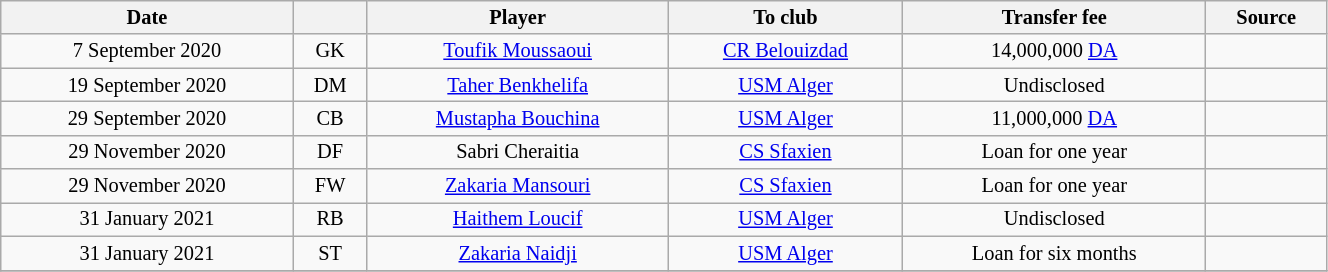<table class="wikitable sortable" style="width:70%; text-align:center; font-size:85%; text-align:centre;">
<tr>
<th>Date</th>
<th></th>
<th>Player</th>
<th>To club</th>
<th>Transfer fee</th>
<th>Source</th>
</tr>
<tr>
<td>7 September 2020</td>
<td>GK</td>
<td> <a href='#'>Toufik Moussaoui</a></td>
<td><a href='#'>CR Belouizdad</a></td>
<td>14,000,000 <a href='#'>DA</a></td>
<td></td>
</tr>
<tr>
<td>19 September 2020</td>
<td>DM</td>
<td> <a href='#'>Taher Benkhelifa</a></td>
<td><a href='#'>USM Alger</a></td>
<td>Undisclosed</td>
<td></td>
</tr>
<tr>
<td>29 September 2020</td>
<td>CB</td>
<td> <a href='#'>Mustapha Bouchina</a></td>
<td><a href='#'>USM Alger</a></td>
<td>11,000,000 <a href='#'>DA</a></td>
<td></td>
</tr>
<tr>
<td>29 November 2020</td>
<td>DF</td>
<td> Sabri Cheraitia</td>
<td> <a href='#'>CS Sfaxien</a></td>
<td>Loan for one year</td>
<td></td>
</tr>
<tr>
<td>29 November 2020</td>
<td>FW</td>
<td> <a href='#'>Zakaria Mansouri</a></td>
<td> <a href='#'>CS Sfaxien</a></td>
<td>Loan for one year</td>
<td></td>
</tr>
<tr>
<td>31 January 2021</td>
<td>RB</td>
<td> <a href='#'>Haithem Loucif</a></td>
<td><a href='#'>USM Alger</a></td>
<td>Undisclosed</td>
<td></td>
</tr>
<tr>
<td>31 January 2021</td>
<td>ST</td>
<td> <a href='#'>Zakaria Naidji</a></td>
<td><a href='#'>USM Alger</a></td>
<td>Loan for six months</td>
<td></td>
</tr>
<tr>
</tr>
</table>
